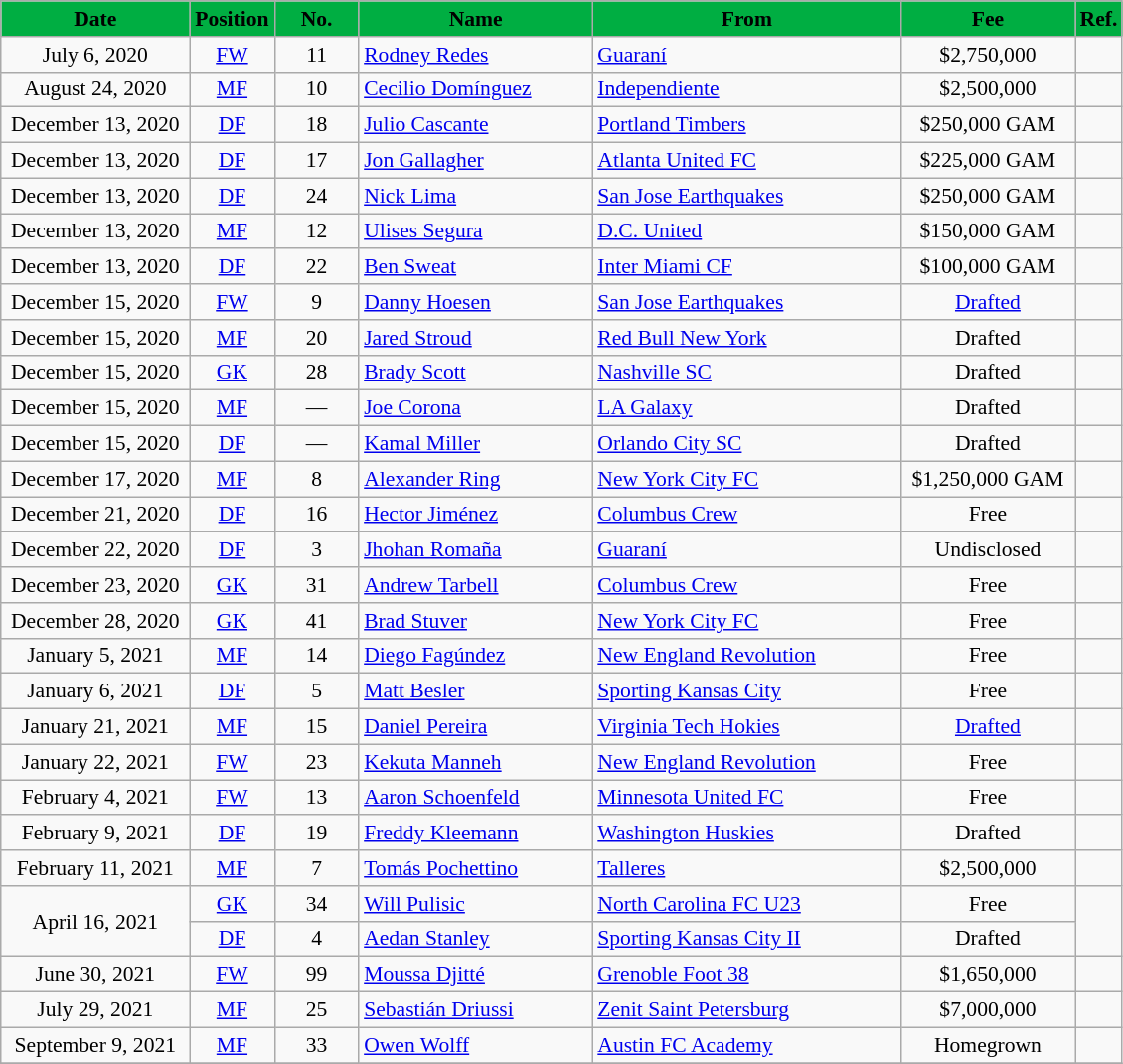<table class="wikitable" style="text-align:center; font-size:90%; ">
<tr>
<th style="background:#00AE42; color:#000000; width:120px;">Date</th>
<th style="background:#00AE42; color:#000000; width:50px;">Position</th>
<th style="background:#00AE42; color:#000000; width:50px;">No.</th>
<th style="background:#00AE42; color:#000000; width:150px;">Name</th>
<th style="background:#00AE42; color:#000000; width:200px;">From</th>
<th style="background:#00AE42; color:#000000; width:110px;">Fee</th>
<th style="background:#00AE42; color:#000000; width:25px;">Ref.</th>
</tr>
<tr>
<td>July 6, 2020</td>
<td><a href='#'>FW</a></td>
<td>11</td>
<td align="left"> <a href='#'>Rodney Redes</a></td>
<td align="left"> <a href='#'>Guaraní</a></td>
<td>$2,750,000</td>
<td></td>
</tr>
<tr>
<td>August 24, 2020</td>
<td><a href='#'>MF</a></td>
<td>10</td>
<td align="left"> <a href='#'>Cecilio Domínguez</a></td>
<td align="left"> <a href='#'>Independiente</a></td>
<td>$2,500,000</td>
<td></td>
</tr>
<tr>
<td>December 13, 2020</td>
<td><a href='#'>DF</a></td>
<td>18</td>
<td align="left"> <a href='#'>Julio Cascante</a></td>
<td align="left"> <a href='#'>Portland Timbers</a></td>
<td>$250,000 GAM</td>
<td></td>
</tr>
<tr>
<td>December 13, 2020</td>
<td><a href='#'>DF</a></td>
<td>17</td>
<td align="left"> <a href='#'>Jon Gallagher</a></td>
<td align="left"> <a href='#'>Atlanta United FC</a></td>
<td>$225,000 GAM</td>
<td></td>
</tr>
<tr>
<td>December 13, 2020</td>
<td><a href='#'>DF</a></td>
<td>24</td>
<td align="left"> <a href='#'>Nick Lima</a></td>
<td align="left"> <a href='#'>San Jose Earthquakes</a></td>
<td>$250,000 GAM</td>
<td></td>
</tr>
<tr>
<td>December 13, 2020</td>
<td><a href='#'>MF</a></td>
<td>12</td>
<td align="left"> <a href='#'>Ulises Segura</a></td>
<td align="left"> <a href='#'>D.C. United</a></td>
<td>$150,000 GAM</td>
<td></td>
</tr>
<tr>
<td>December 13, 2020</td>
<td><a href='#'>DF</a></td>
<td>22</td>
<td align="left"> <a href='#'>Ben Sweat</a></td>
<td align="left"> <a href='#'>Inter Miami CF</a></td>
<td>$100,000 GAM</td>
<td></td>
</tr>
<tr>
<td>December 15, 2020</td>
<td><a href='#'>FW</a></td>
<td>9</td>
<td align="left"> <a href='#'>Danny Hoesen</a></td>
<td align="left"> <a href='#'>San Jose Earthquakes</a></td>
<td><a href='#'>Drafted</a></td>
<td></td>
</tr>
<tr>
<td>December 15, 2020</td>
<td><a href='#'>MF</a></td>
<td>20</td>
<td align="left"> <a href='#'>Jared Stroud</a></td>
<td align="left"> <a href='#'>Red Bull New York</a></td>
<td>Drafted</td>
<td></td>
</tr>
<tr>
<td>December 15, 2020</td>
<td><a href='#'>GK</a></td>
<td>28</td>
<td align="left"> <a href='#'>Brady Scott</a></td>
<td align="left"> <a href='#'>Nashville SC</a></td>
<td>Drafted</td>
<td></td>
</tr>
<tr>
<td>December 15, 2020</td>
<td><a href='#'>MF</a></td>
<td>—</td>
<td align="left"> <a href='#'>Joe Corona</a></td>
<td align="left"> <a href='#'>LA Galaxy</a></td>
<td>Drafted</td>
<td></td>
</tr>
<tr>
<td>December 15, 2020</td>
<td><a href='#'>DF</a></td>
<td>—</td>
<td align="left"> <a href='#'>Kamal Miller</a></td>
<td align="left"> <a href='#'>Orlando City SC</a></td>
<td>Drafted</td>
<td></td>
</tr>
<tr>
<td>December 17, 2020</td>
<td><a href='#'>MF</a></td>
<td>8</td>
<td align="left"> <a href='#'>Alexander Ring</a></td>
<td align="left"> <a href='#'>New York City FC</a></td>
<td>$1,250,000 GAM</td>
<td></td>
</tr>
<tr>
<td>December 21, 2020</td>
<td><a href='#'>DF</a></td>
<td>16</td>
<td align="left"> <a href='#'>Hector Jiménez</a></td>
<td align="left"> <a href='#'>Columbus Crew</a></td>
<td>Free</td>
<td></td>
</tr>
<tr>
<td>December 22, 2020</td>
<td><a href='#'>DF</a></td>
<td>3</td>
<td align="left"> <a href='#'>Jhohan Romaña</a></td>
<td align="left"> <a href='#'>Guaraní</a></td>
<td>Undisclosed</td>
<td></td>
</tr>
<tr>
<td>December 23, 2020</td>
<td><a href='#'>GK</a></td>
<td>31</td>
<td align="left"> <a href='#'>Andrew Tarbell</a></td>
<td align="left"> <a href='#'>Columbus Crew</a></td>
<td>Free</td>
<td></td>
</tr>
<tr>
<td>December 28, 2020</td>
<td><a href='#'>GK</a></td>
<td>41</td>
<td align="left"> <a href='#'>Brad Stuver</a></td>
<td align="left"> <a href='#'>New York City FC</a></td>
<td>Free</td>
<td></td>
</tr>
<tr>
<td>January 5, 2021</td>
<td><a href='#'>MF</a></td>
<td>14</td>
<td align="left"> <a href='#'>Diego Fagúndez</a></td>
<td align="left"> <a href='#'>New England Revolution</a></td>
<td>Free</td>
<td></td>
</tr>
<tr>
<td>January 6, 2021</td>
<td><a href='#'>DF</a></td>
<td>5</td>
<td align="left"> <a href='#'>Matt Besler</a></td>
<td align="left"> <a href='#'>Sporting Kansas City</a></td>
<td>Free</td>
<td></td>
</tr>
<tr>
<td>January 21, 2021</td>
<td><a href='#'>MF</a></td>
<td>15</td>
<td align="left"> <a href='#'>Daniel Pereira</a></td>
<td align="left"> <a href='#'>Virginia Tech Hokies</a></td>
<td><a href='#'>Drafted</a></td>
<td></td>
</tr>
<tr>
<td>January 22, 2021</td>
<td><a href='#'>FW</a></td>
<td>23</td>
<td align="left"> <a href='#'>Kekuta Manneh</a></td>
<td align="left"> <a href='#'>New England Revolution</a></td>
<td>Free</td>
<td></td>
</tr>
<tr>
<td>February 4, 2021</td>
<td><a href='#'>FW</a></td>
<td>13</td>
<td align="left"> <a href='#'>Aaron Schoenfeld</a></td>
<td align="left"> <a href='#'>Minnesota United FC</a></td>
<td>Free</td>
<td></td>
</tr>
<tr>
<td>February 9, 2021</td>
<td><a href='#'>DF</a></td>
<td>19</td>
<td align="left"> <a href='#'>Freddy Kleemann</a></td>
<td align="left"> <a href='#'>Washington Huskies</a></td>
<td>Drafted</td>
<td></td>
</tr>
<tr>
<td>February 11, 2021</td>
<td><a href='#'>MF</a></td>
<td>7</td>
<td align="left"> <a href='#'>Tomás Pochettino</a></td>
<td align="left"> <a href='#'>Talleres</a></td>
<td>$2,500,000</td>
<td></td>
</tr>
<tr>
<td rowspan=2>April 16, 2021</td>
<td><a href='#'>GK</a></td>
<td>34</td>
<td align=left> <a href='#'>Will Pulisic</a></td>
<td align=left> <a href='#'>North Carolina FC U23</a></td>
<td>Free</td>
<td rowspan=2></td>
</tr>
<tr>
<td><a href='#'>DF</a></td>
<td>4</td>
<td align=left> <a href='#'>Aedan Stanley</a></td>
<td align=left> <a href='#'>Sporting Kansas City II</a></td>
<td>Drafted</td>
</tr>
<tr>
<td>June 30, 2021</td>
<td><a href='#'>FW</a></td>
<td>99</td>
<td align="left"> <a href='#'>Moussa Djitté</a></td>
<td align="left"> <a href='#'>Grenoble Foot 38</a></td>
<td>$1,650,000</td>
<td></td>
</tr>
<tr>
<td>July 29, 2021</td>
<td><a href='#'>MF</a></td>
<td>25</td>
<td align="left"> <a href='#'>Sebastián Driussi</a></td>
<td align="left"> <a href='#'>Zenit Saint Petersburg</a></td>
<td>$7,000,000</td>
<td></td>
</tr>
<tr>
<td>September 9, 2021</td>
<td><a href='#'>MF</a></td>
<td>33</td>
<td align="left"> <a href='#'>Owen Wolff</a></td>
<td align="left"> <a href='#'>Austin FC Academy</a></td>
<td>Homegrown</td>
<td></td>
</tr>
<tr>
</tr>
</table>
